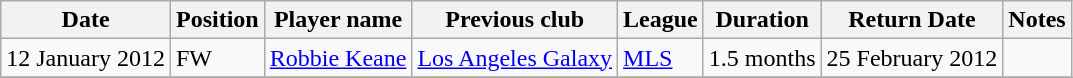<table class="wikitable">
<tr>
<th>Date</th>
<th>Position</th>
<th>Player name</th>
<th>Previous club</th>
<th>League</th>
<th>Duration</th>
<th>Return Date</th>
<th>Notes</th>
</tr>
<tr>
<td>12 January 2012</td>
<td>FW</td>
<td> <a href='#'>Robbie Keane</a></td>
<td> <a href='#'>Los Angeles Galaxy</a></td>
<td> <a href='#'>MLS</a></td>
<td>1.5 months</td>
<td>25 February 2012</td>
<td></td>
</tr>
<tr>
</tr>
</table>
